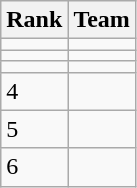<table class="wikitable">
<tr>
<th>Rank</th>
<th>Team</th>
</tr>
<tr>
<td></td>
<td></td>
</tr>
<tr>
<td></td>
<td></td>
</tr>
<tr>
<td></td>
<td></td>
</tr>
<tr>
<td>4</td>
<td></td>
</tr>
<tr>
<td>5</td>
<td></td>
</tr>
<tr>
<td>6</td>
<td></td>
</tr>
</table>
